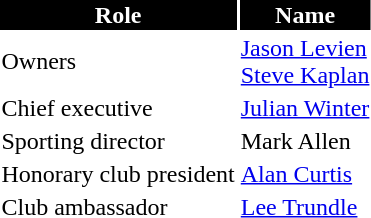<table class="toccolours">
<tr>
<th style="background:#000000; color:#FFFFFF;">Role</th>
<th style="background:#000000; color:#FFFFFF;">Name</th>
</tr>
<tr>
<td>Owners</td>
<td> <a href='#'>Jason Levien</a><br> <a href='#'>Steve Kaplan</a><br></td>
</tr>
<tr>
<td>Chief executive</td>
<td> <a href='#'>Julian Winter</a></td>
</tr>
<tr>
<td>Sporting director</td>
<td> Mark Allen</td>
</tr>
<tr>
<td>Honorary club president</td>
<td> <a href='#'>Alan Curtis</a></td>
</tr>
<tr>
<td>Club ambassador</td>
<td> <a href='#'>Lee Trundle</a></td>
</tr>
</table>
